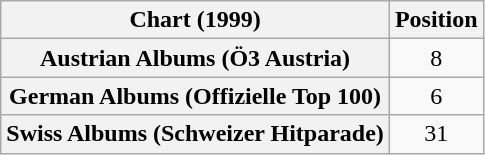<table class="wikitable sortable plainrowheaders" style="text-align:center">
<tr>
<th scope="col">Chart (1999)</th>
<th scope="col">Position</th>
</tr>
<tr>
<th scope="row">Austrian Albums (Ö3 Austria)</th>
<td>8</td>
</tr>
<tr>
<th scope="row">German Albums (Offizielle Top 100)</th>
<td>6</td>
</tr>
<tr>
<th scope="row">Swiss Albums (Schweizer Hitparade)</th>
<td>31</td>
</tr>
</table>
